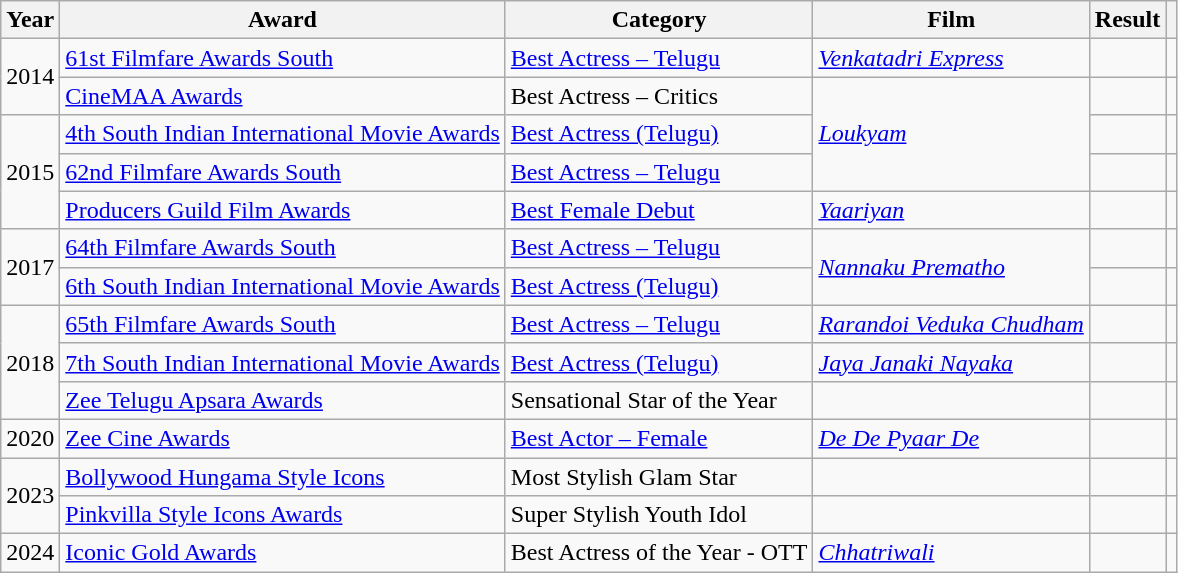<table class="wikitable plainrowheaders">
<tr>
<th>Year</th>
<th>Award</th>
<th>Category</th>
<th>Film</th>
<th>Result</th>
<th scope="col" class="unsortable"></th>
</tr>
<tr>
<td rowspan="2">2014</td>
<td><a href='#'>61st Filmfare Awards South</a></td>
<td><a href='#'>Best Actress – Telugu</a></td>
<td><em><a href='#'>Venkatadri Express</a></em></td>
<td></td>
<td></td>
</tr>
<tr>
<td><a href='#'>CineMAA Awards</a></td>
<td>Best Actress – Critics</td>
<td rowspan="3"><em><a href='#'>Loukyam</a></em></td>
<td></td>
<td></td>
</tr>
<tr>
<td rowspan="3">2015</td>
<td><a href='#'>4th South Indian International Movie Awards</a></td>
<td><a href='#'>Best Actress (Telugu)</a></td>
<td></td>
<td></td>
</tr>
<tr>
<td><a href='#'>62nd Filmfare Awards South</a></td>
<td><a href='#'>Best Actress – Telugu</a></td>
<td></td>
<td></td>
</tr>
<tr>
<td><a href='#'>Producers Guild Film Awards</a></td>
<td><a href='#'>Best Female Debut</a></td>
<td><em><a href='#'>Yaariyan</a></em></td>
<td></td>
<td></td>
</tr>
<tr>
<td rowspan="2">2017</td>
<td><a href='#'>64th Filmfare Awards South</a></td>
<td><a href='#'>Best Actress – Telugu</a></td>
<td rowspan="2"><em><a href='#'>Nannaku Prematho</a></em></td>
<td></td>
<td></td>
</tr>
<tr>
<td><a href='#'>6th South Indian International Movie Awards</a></td>
<td><a href='#'>Best Actress (Telugu)</a></td>
<td></td>
<td></td>
</tr>
<tr>
<td rowspan="3">2018</td>
<td><a href='#'>65th Filmfare Awards South</a></td>
<td><a href='#'>Best Actress – Telugu</a></td>
<td><em><a href='#'>Rarandoi Veduka Chudham</a></em></td>
<td></td>
<td></td>
</tr>
<tr>
<td><a href='#'>7th South Indian International Movie Awards</a></td>
<td><a href='#'>Best Actress (Telugu)</a></td>
<td><em><a href='#'>Jaya Janaki Nayaka</a></em></td>
<td></td>
<td></td>
</tr>
<tr>
<td><a href='#'>Zee Telugu Apsara Awards</a></td>
<td>Sensational Star of the Year</td>
<td></td>
<td></td>
<td></td>
</tr>
<tr>
<td>2020</td>
<td><a href='#'>Zee Cine Awards</a></td>
<td><a href='#'>Best Actor – Female</a></td>
<td><em><a href='#'>De De Pyaar De</a></em></td>
<td></td>
<td></td>
</tr>
<tr>
<td rowspan="2">2023</td>
<td><a href='#'>Bollywood Hungama Style Icons</a></td>
<td>Most Stylish Glam Star</td>
<td></td>
<td></td>
<td></td>
</tr>
<tr>
<td><a href='#'>Pinkvilla Style Icons Awards</a></td>
<td>Super Stylish Youth Idol</td>
<td></td>
<td></td>
<td></td>
</tr>
<tr>
<td>2024</td>
<td><a href='#'>Iconic Gold Awards</a></td>
<td>Best Actress of the Year - OTT</td>
<td><em><a href='#'>Chhatriwali</a></em></td>
<td></td>
<td></td>
</tr>
</table>
